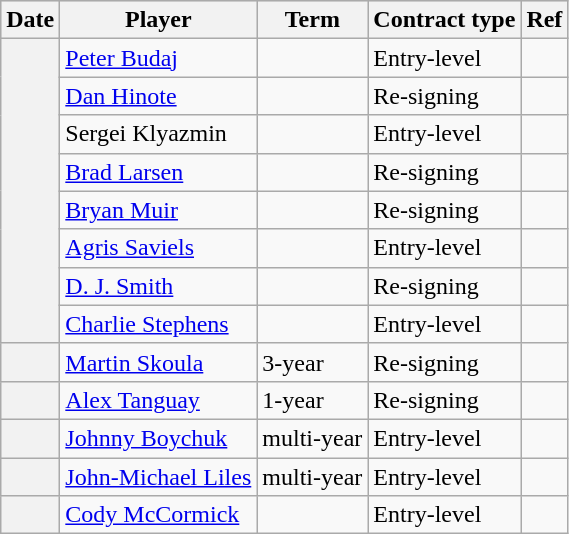<table class="wikitable plainrowheaders">
<tr style="background:#ddd; text-align:center;">
<th>Date</th>
<th>Player</th>
<th>Term</th>
<th>Contract type</th>
<th>Ref</th>
</tr>
<tr>
<th scope="row" rowspan=8></th>
<td><a href='#'>Peter Budaj</a></td>
<td></td>
<td>Entry-level</td>
<td></td>
</tr>
<tr>
<td><a href='#'>Dan Hinote</a></td>
<td></td>
<td>Re-signing</td>
<td></td>
</tr>
<tr>
<td>Sergei Klyazmin</td>
<td></td>
<td>Entry-level</td>
<td></td>
</tr>
<tr>
<td><a href='#'>Brad Larsen</a></td>
<td></td>
<td>Re-signing</td>
<td></td>
</tr>
<tr>
<td><a href='#'>Bryan Muir</a></td>
<td></td>
<td>Re-signing</td>
<td></td>
</tr>
<tr>
<td><a href='#'>Agris Saviels</a></td>
<td></td>
<td>Entry-level</td>
<td></td>
</tr>
<tr>
<td><a href='#'>D. J. Smith</a></td>
<td></td>
<td>Re-signing</td>
<td></td>
</tr>
<tr>
<td><a href='#'>Charlie Stephens</a></td>
<td></td>
<td>Entry-level</td>
<td></td>
</tr>
<tr>
<th scope="row"></th>
<td><a href='#'>Martin Skoula</a></td>
<td>3-year</td>
<td>Re-signing</td>
<td></td>
</tr>
<tr>
<th scope="row"></th>
<td><a href='#'>Alex Tanguay</a></td>
<td>1-year</td>
<td>Re-signing</td>
<td></td>
</tr>
<tr>
<th scope="row"></th>
<td><a href='#'>Johnny Boychuk</a></td>
<td>multi-year</td>
<td>Entry-level</td>
<td></td>
</tr>
<tr>
<th scope="row"></th>
<td><a href='#'>John-Michael Liles</a></td>
<td>multi-year</td>
<td>Entry-level</td>
<td></td>
</tr>
<tr>
<th scope="row"></th>
<td><a href='#'>Cody McCormick</a></td>
<td></td>
<td>Entry-level</td>
<td></td>
</tr>
</table>
